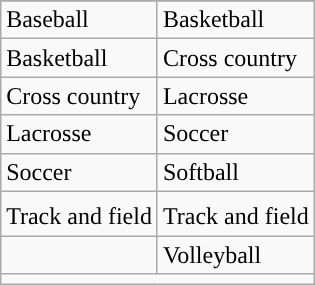<table class="wikitable" style="float:right; clear:right; margin:0 0 1em 1em;">
<tr>
</tr>
<tr>
<td>Baseball</td>
<td>Basketball</td>
</tr>
<tr>
<td>Basketball</td>
<td>Cross country</td>
</tr>
<tr>
<td>Cross country</td>
<td>Lacrosse</td>
</tr>
<tr>
<td>Lacrosse</td>
<td>Soccer</td>
</tr>
<tr>
<td>Soccer</td>
<td>Softball</td>
</tr>
<tr>
<td>Track and field<sup></sup></td>
<td>Track and field<sup></sup></td>
</tr>
<tr>
<td></td>
<td>Volleyball</td>
</tr>
<tr>
<td colspan="2"></td>
</tr>
</table>
